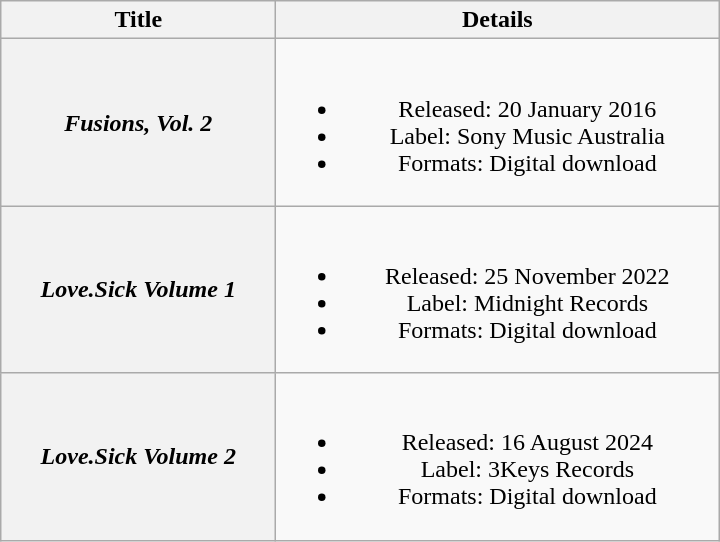<table class="wikitable plainrowheaders" style="text-align:center;">
<tr>
<th scope="col" style="width:11em;">Title</th>
<th scope="col" style="width:18em;">Details</th>
</tr>
<tr>
<th scope="row"><em>Fusions, Vol. 2</em><br></th>
<td><br><ul><li>Released: 20 January 2016</li><li>Label: Sony Music Australia</li><li>Formats: Digital download</li></ul></td>
</tr>
<tr>
<th scope="row"><em>Love.Sick Volume 1</em></th>
<td><br><ul><li>Released: 25 November 2022</li><li>Label: Midnight Records</li><li>Formats: Digital download</li></ul></td>
</tr>
<tr>
<th scope="row"><em>Love.Sick Volume 2</em></th>
<td><br><ul><li>Released: 16 August 2024</li><li>Label: 3Keys Records</li><li>Formats: Digital download</li></ul></td>
</tr>
</table>
